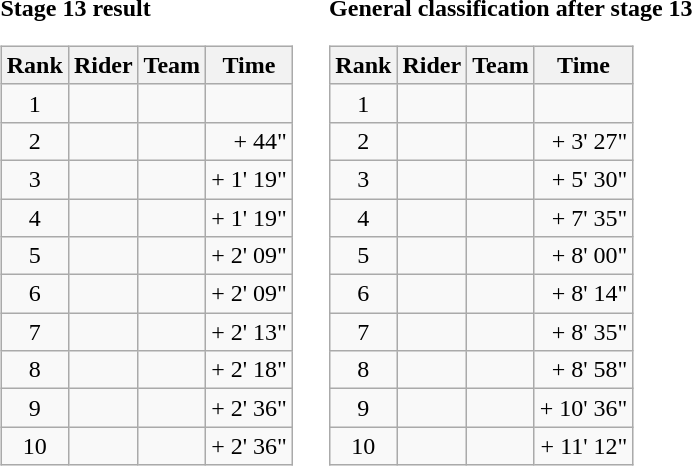<table>
<tr>
<td><strong>Stage 13 result</strong><br><table class="wikitable">
<tr>
<th scope="col">Rank</th>
<th scope="col">Rider</th>
<th scope="col">Team</th>
<th scope="col">Time</th>
</tr>
<tr>
<td style="text-align:center;">1</td>
<td></td>
<td></td>
<td style="text-align:right;"></td>
</tr>
<tr>
<td style="text-align:center;">2</td>
<td></td>
<td></td>
<td style="text-align:right;">+ 44"</td>
</tr>
<tr>
<td style="text-align:center;">3</td>
<td></td>
<td></td>
<td style="text-align:right;">+ 1' 19"</td>
</tr>
<tr>
<td style="text-align:center;">4</td>
<td></td>
<td></td>
<td style="text-align:right;">+ 1' 19"</td>
</tr>
<tr>
<td style="text-align:center;">5</td>
<td></td>
<td></td>
<td style="text-align:right;">+ 2' 09"</td>
</tr>
<tr>
<td style="text-align:center;">6</td>
<td></td>
<td></td>
<td style="text-align:right;">+ 2' 09"</td>
</tr>
<tr>
<td style="text-align:center;">7</td>
<td></td>
<td></td>
<td style="text-align:right;">+ 2' 13"</td>
</tr>
<tr>
<td style="text-align:center;">8</td>
<td></td>
<td></td>
<td style="text-align:right;">+ 2' 18"</td>
</tr>
<tr>
<td style="text-align:center;">9</td>
<td></td>
<td></td>
<td style="text-align:right;">+ 2' 36"</td>
</tr>
<tr>
<td style="text-align:center;">10</td>
<td></td>
<td></td>
<td style="text-align:right;">+ 2' 36"</td>
</tr>
</table>
</td>
<td></td>
<td><strong>General classification after stage 13</strong><br><table class="wikitable">
<tr>
<th scope="col">Rank</th>
<th scope="col">Rider</th>
<th scope="col">Team</th>
<th scope="col">Time</th>
</tr>
<tr>
<td style="text-align:center;">1</td>
<td></td>
<td></td>
<td style="text-align:right;"></td>
</tr>
<tr>
<td style="text-align:center;">2</td>
<td></td>
<td></td>
<td style="text-align:right;">+ 3' 27"</td>
</tr>
<tr>
<td style="text-align:center;">3</td>
<td></td>
<td></td>
<td style="text-align:right;">+ 5' 30"</td>
</tr>
<tr>
<td style="text-align:center;">4</td>
<td></td>
<td></td>
<td style="text-align:right;">+ 7' 35"</td>
</tr>
<tr>
<td style="text-align:center;">5</td>
<td></td>
<td></td>
<td style="text-align:right;">+ 8' 00"</td>
</tr>
<tr>
<td style="text-align:center;">6</td>
<td></td>
<td></td>
<td style="text-align:right;">+ 8' 14"</td>
</tr>
<tr>
<td style="text-align:center;">7</td>
<td></td>
<td></td>
<td style="text-align:right;">+ 8' 35"</td>
</tr>
<tr>
<td style="text-align:center;">8</td>
<td></td>
<td></td>
<td style="text-align:right;">+ 8' 58"</td>
</tr>
<tr>
<td style="text-align:center;">9</td>
<td></td>
<td></td>
<td style="text-align:right;">+ 10' 36"</td>
</tr>
<tr>
<td style="text-align:center;">10</td>
<td></td>
<td></td>
<td style="text-align:right;">+ 11' 12"</td>
</tr>
</table>
</td>
</tr>
</table>
